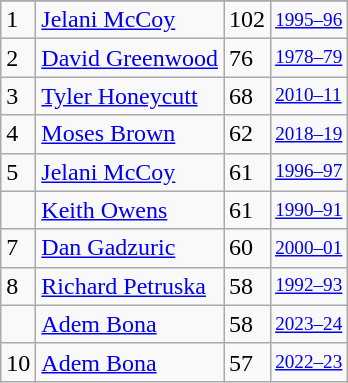<table class="wikitable">
<tr>
</tr>
<tr>
<td>1</td>
<td><a href='#'>Jelani McCoy</a></td>
<td>102</td>
<td style="font-size:80%;"><a href='#'>1995–96</a></td>
</tr>
<tr>
<td>2</td>
<td><a href='#'>David Greenwood</a></td>
<td>76</td>
<td style="font-size:80%;"><a href='#'>1978–79</a></td>
</tr>
<tr>
<td>3</td>
<td><a href='#'>Tyler Honeycutt</a></td>
<td>68</td>
<td style="font-size:80%;"><a href='#'>2010–11</a></td>
</tr>
<tr>
<td>4</td>
<td><a href='#'>Moses Brown</a></td>
<td>62</td>
<td style="font-size:80%;"><a href='#'>2018–19</a></td>
</tr>
<tr>
<td>5</td>
<td><a href='#'>Jelani McCoy</a></td>
<td>61</td>
<td style="font-size:80%;"><a href='#'>1996–97</a></td>
</tr>
<tr>
<td></td>
<td><a href='#'>Keith Owens</a></td>
<td>61</td>
<td style="font-size:80%;"><a href='#'>1990–91</a></td>
</tr>
<tr>
<td>7</td>
<td><a href='#'>Dan Gadzuric</a></td>
<td>60</td>
<td style="font-size:80%;"><a href='#'>2000–01</a></td>
</tr>
<tr>
<td>8</td>
<td><a href='#'>Richard Petruska</a></td>
<td>58</td>
<td style="font-size:80%;"><a href='#'>1992–93</a></td>
</tr>
<tr>
<td></td>
<td><a href='#'>Adem Bona</a></td>
<td>58</td>
<td style="font-size:80%;"><a href='#'>2023–24</a></td>
</tr>
<tr>
<td>10</td>
<td><a href='#'>Adem Bona</a></td>
<td>57</td>
<td style="font-size:80%;"><a href='#'>2022–23</a></td>
</tr>
</table>
